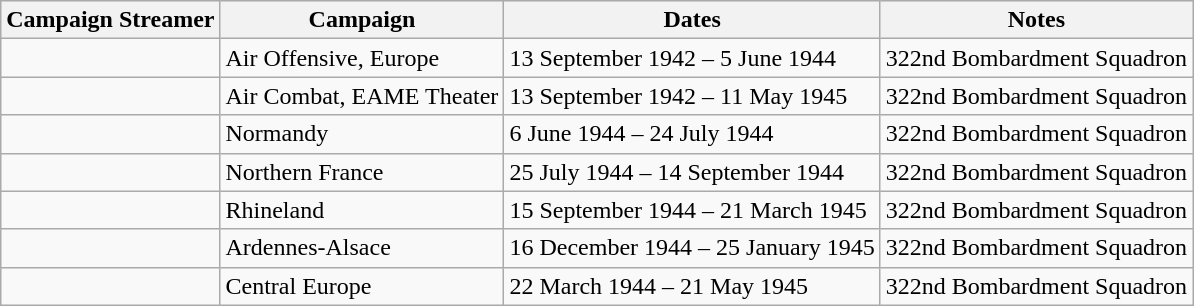<table class="wikitable">
<tr style="background:#efefef;">
<th>Campaign Streamer</th>
<th>Campaign</th>
<th>Dates</th>
<th>Notes</th>
</tr>
<tr>
<td></td>
<td>Air Offensive, Europe</td>
<td>13 September 1942 – 5 June 1944</td>
<td>322nd Bombardment Squadron</td>
</tr>
<tr>
<td></td>
<td>Air Combat, EAME Theater</td>
<td>13 September 1942 – 11 May 1945</td>
<td>322nd Bombardment Squadron</td>
</tr>
<tr>
<td></td>
<td>Normandy</td>
<td>6 June 1944 – 24 July 1944</td>
<td>322nd Bombardment Squadron</td>
</tr>
<tr>
<td></td>
<td>Northern France</td>
<td>25 July 1944 – 14 September 1944</td>
<td>322nd Bombardment Squadron</td>
</tr>
<tr>
<td></td>
<td>Rhineland</td>
<td>15 September 1944 – 21 March 1945</td>
<td>322nd Bombardment Squadron</td>
</tr>
<tr>
<td></td>
<td>Ardennes-Alsace</td>
<td>16 December 1944 – 25 January 1945</td>
<td>322nd Bombardment Squadron</td>
</tr>
<tr>
<td></td>
<td>Central Europe</td>
<td>22 March 1944 – 21 May 1945</td>
<td>322nd Bombardment Squadron</td>
</tr>
</table>
